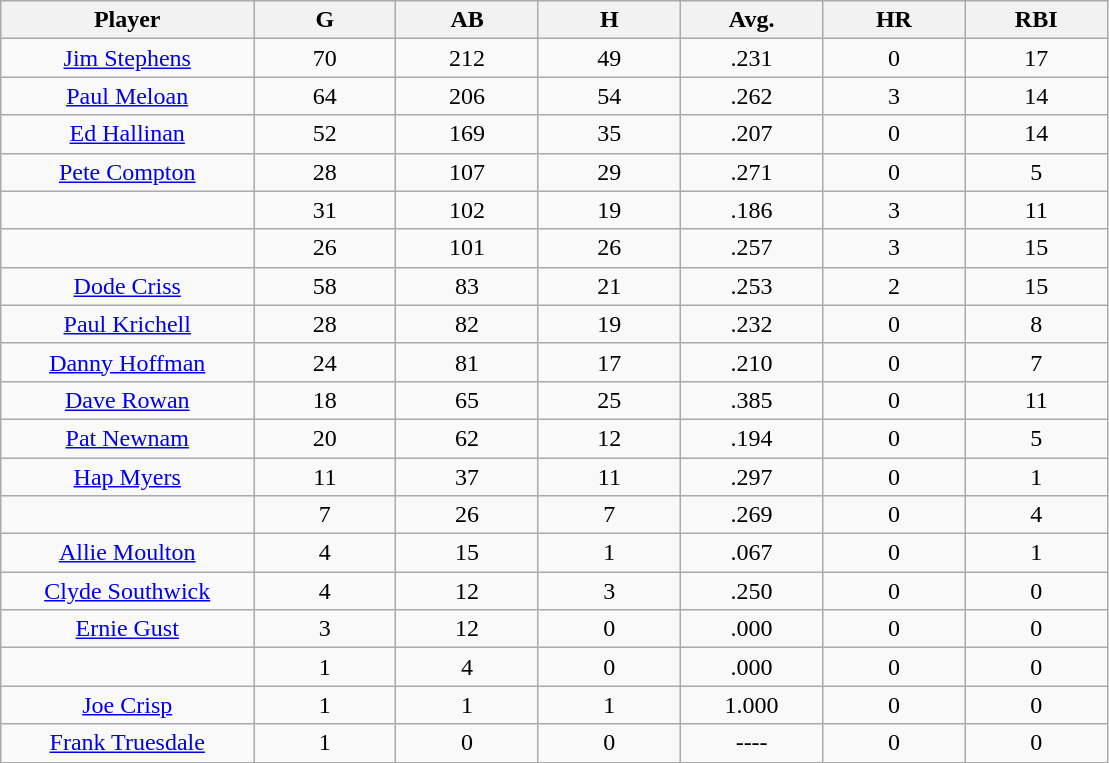<table class="wikitable sortable">
<tr>
<th bgcolor="#DDDDFF" width="16%">Player</th>
<th bgcolor="#DDDDFF" width="9%">G</th>
<th bgcolor="#DDDDFF" width="9%">AB</th>
<th bgcolor="#DDDDFF" width="9%">H</th>
<th bgcolor="#DDDDFF" width="9%">Avg.</th>
<th bgcolor="#DDDDFF" width="9%">HR</th>
<th bgcolor="#DDDDFF" width="9%">RBI</th>
</tr>
<tr align="center">
<td><a href='#'>Jim Stephens</a></td>
<td>70</td>
<td>212</td>
<td>49</td>
<td>.231</td>
<td>0</td>
<td>17</td>
</tr>
<tr align=center>
<td><a href='#'>Paul Meloan</a></td>
<td>64</td>
<td>206</td>
<td>54</td>
<td>.262</td>
<td>3</td>
<td>14</td>
</tr>
<tr align=center>
<td><a href='#'>Ed Hallinan</a></td>
<td>52</td>
<td>169</td>
<td>35</td>
<td>.207</td>
<td>0</td>
<td>14</td>
</tr>
<tr align=center>
<td><a href='#'>Pete Compton</a></td>
<td>28</td>
<td>107</td>
<td>29</td>
<td>.271</td>
<td>0</td>
<td>5</td>
</tr>
<tr align=center>
<td></td>
<td>31</td>
<td>102</td>
<td>19</td>
<td>.186</td>
<td>3</td>
<td>11</td>
</tr>
<tr align="center">
<td></td>
<td>26</td>
<td>101</td>
<td>26</td>
<td>.257</td>
<td>3</td>
<td>15</td>
</tr>
<tr align="center">
<td><a href='#'>Dode Criss</a></td>
<td>58</td>
<td>83</td>
<td>21</td>
<td>.253</td>
<td>2</td>
<td>15</td>
</tr>
<tr align=center>
<td><a href='#'>Paul Krichell</a></td>
<td>28</td>
<td>82</td>
<td>19</td>
<td>.232</td>
<td>0</td>
<td>8</td>
</tr>
<tr align=center>
<td><a href='#'>Danny Hoffman</a></td>
<td>24</td>
<td>81</td>
<td>17</td>
<td>.210</td>
<td>0</td>
<td>7</td>
</tr>
<tr align=center>
<td><a href='#'>Dave Rowan</a></td>
<td>18</td>
<td>65</td>
<td>25</td>
<td>.385</td>
<td>0</td>
<td>11</td>
</tr>
<tr align=center>
<td><a href='#'>Pat Newnam</a></td>
<td>20</td>
<td>62</td>
<td>12</td>
<td>.194</td>
<td>0</td>
<td>5</td>
</tr>
<tr align=center>
<td><a href='#'>Hap Myers</a></td>
<td>11</td>
<td>37</td>
<td>11</td>
<td>.297</td>
<td>0</td>
<td>1</td>
</tr>
<tr align=center>
<td></td>
<td>7</td>
<td>26</td>
<td>7</td>
<td>.269</td>
<td>0</td>
<td>4</td>
</tr>
<tr align="center">
<td><a href='#'>Allie Moulton</a></td>
<td>4</td>
<td>15</td>
<td>1</td>
<td>.067</td>
<td>0</td>
<td>1</td>
</tr>
<tr align=center>
<td><a href='#'>Clyde Southwick</a></td>
<td>4</td>
<td>12</td>
<td>3</td>
<td>.250</td>
<td>0</td>
<td>0</td>
</tr>
<tr align=center>
<td><a href='#'>Ernie Gust</a></td>
<td>3</td>
<td>12</td>
<td>0</td>
<td>.000</td>
<td>0</td>
<td>0</td>
</tr>
<tr align=center>
<td></td>
<td>1</td>
<td>4</td>
<td>0</td>
<td>.000</td>
<td>0</td>
<td>0</td>
</tr>
<tr align="center">
<td><a href='#'>Joe Crisp</a></td>
<td>1</td>
<td>1</td>
<td>1</td>
<td>1.000</td>
<td>0</td>
<td>0</td>
</tr>
<tr align=center>
<td><a href='#'>Frank Truesdale</a></td>
<td>1</td>
<td>0</td>
<td>0</td>
<td>----</td>
<td>0</td>
<td>0</td>
</tr>
</table>
